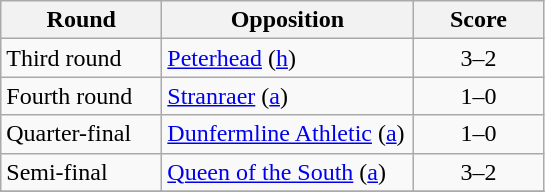<table class="wikitable" >
<tr>
<th width=100>Round</th>
<th width=160>Opposition</th>
<th width=80>Score</th>
</tr>
<tr>
<td>Third round</td>
<td><a href='#'>Peterhead</a> (<a href='#'>h</a>)</td>
<td align=center>3–2 </td>
</tr>
<tr>
<td>Fourth round</td>
<td><a href='#'>Stranraer</a> (<a href='#'>a</a>)</td>
<td align=center>1–0</td>
</tr>
<tr>
<td>Quarter-final</td>
<td><a href='#'>Dunfermline Athletic</a> (<a href='#'>a</a>)</td>
<td align=center>1–0</td>
</tr>
<tr>
<td>Semi-final</td>
<td><a href='#'>Queen of the South</a> (<a href='#'>a</a>)</td>
<td align=center>3–2</td>
</tr>
<tr>
</tr>
</table>
